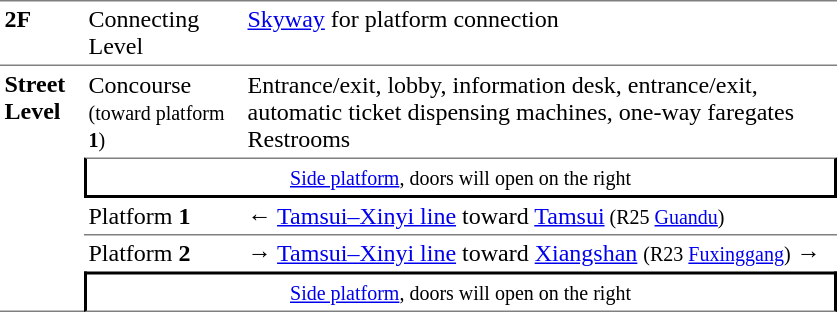<table table border=0 cellspacing=0 cellpadding=3>
<tr>
<td style="border-bottom:solid 1px gray;border-top:solid 1px gray;" width=50 valign=top><strong>2F</strong></td>
<td style="border-top:solid 1px gray;border-bottom:solid 1px gray;" width=100 valign=top>Connecting Level</td>
<td style="border-top:solid 1px gray;border-bottom:solid 1px gray;" width=390 valign=top><a href='#'>Skyway</a> for platform connection</td>
</tr>
<tr>
<td style="border-bottom:solid 1px gray;" width=50 rowspan=10 valign=top><strong>Street Level</strong></td>
</tr>
<tr>
<td style="border-top:solid 1px white;" rowspan=2 valign=top>Concourse<br><small>(toward platform <span><strong>1</strong></span>)</small></td>
</tr>
<tr>
<td width=390>Entrance/exit, lobby, information desk, entrance/exit, automatic ticket dispensing machines, one-way faregates<br>Restrooms</td>
</tr>
<tr>
<td style="border-right:solid 2px black;border-left:solid 2px black;border-bottom:solid 2px black;border-top:solid 1px gray;text-align:center;" colspan=2><small><a href='#'>Side platform</a>, doors will open on the right</small></td>
</tr>
<tr>
<td style="border-bottom:solid 1px gray;" width=100>Platform <span><strong>1</strong></span></td>
<td style="border-bottom:solid 1px gray;" width=390>←  <a href='#'>Tamsui–Xinyi line</a> toward <a href='#'>Tamsui</a><small> (R25 <a href='#'>Guandu</a>)</small></td>
</tr>
<tr>
<td>Platform <span><strong>2</strong></span></td>
<td><span>→</span>  <a href='#'>Tamsui–Xinyi line</a> toward <a href='#'>Xiangshan</a> <small>(R23 <a href='#'>Fuxinggang</a>)</small> →</td>
</tr>
<tr>
<td style="border-top:solid 2px black;border-right:solid 2px black;border-left:solid 2px black;border-bottom:solid 1px gray;text-align:center;" colspan=2><small><a href='#'>Side platform</a>, doors will open on the right</small></td>
</tr>
</table>
